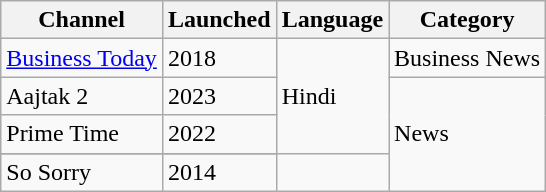<table class="wikitable">
<tr>
<th>Channel</th>
<th>Launched</th>
<th>Language</th>
<th>Category</th>
</tr>
<tr>
<td><a href='#'>Business Today</a></td>
<td>2018</td>
<td rowspan="4">Hindi</td>
<td>Business News</td>
</tr>
<tr>
<td>Aajtak 2</td>
<td>2023</td>
<td rowspan="4">News</td>
</tr>
<tr>
<td>Prime Time</td>
<td>2022</td>
</tr>
<tr>
</tr>
<tr>
<td>So Sorry</td>
<td>2014</td>
</tr>
</table>
